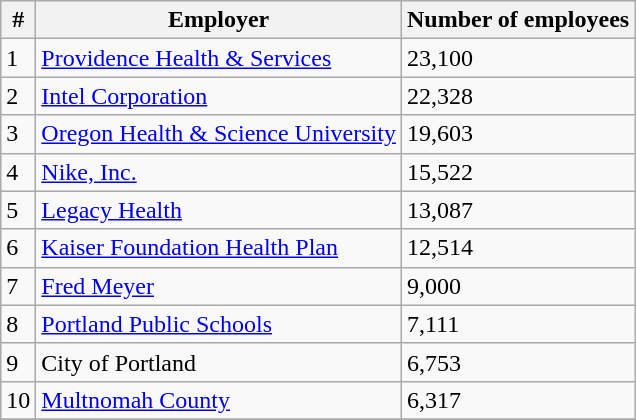<table class="wikitable sortable">
<tr>
<th>#</th>
<th>Employer</th>
<th>Number of employees</th>
</tr>
<tr>
<td>1</td>
<td><a href='#'>Providence Health & Services</a></td>
<td>23,100</td>
</tr>
<tr>
<td>2</td>
<td><a href='#'>Intel Corporation</a></td>
<td>22,328</td>
</tr>
<tr>
<td>3</td>
<td><a href='#'>Oregon Health & Science University</a></td>
<td>19,603</td>
</tr>
<tr>
<td>4</td>
<td><a href='#'>Nike, Inc.</a></td>
<td>15,522</td>
</tr>
<tr>
<td>5</td>
<td><a href='#'>Legacy Health</a></td>
<td>13,087</td>
</tr>
<tr>
<td>6</td>
<td><a href='#'>Kaiser Foundation Health Plan</a></td>
<td>12,514</td>
</tr>
<tr>
<td>7</td>
<td><a href='#'>Fred Meyer</a></td>
<td>9,000</td>
</tr>
<tr>
<td>8</td>
<td><a href='#'>Portland Public Schools</a></td>
<td>7,111</td>
</tr>
<tr>
<td>9</td>
<td>City of Portland</td>
<td>6,753</td>
</tr>
<tr>
<td>10</td>
<td><a href='#'>Multnomah County</a></td>
<td>6,317</td>
</tr>
<tr>
</tr>
</table>
